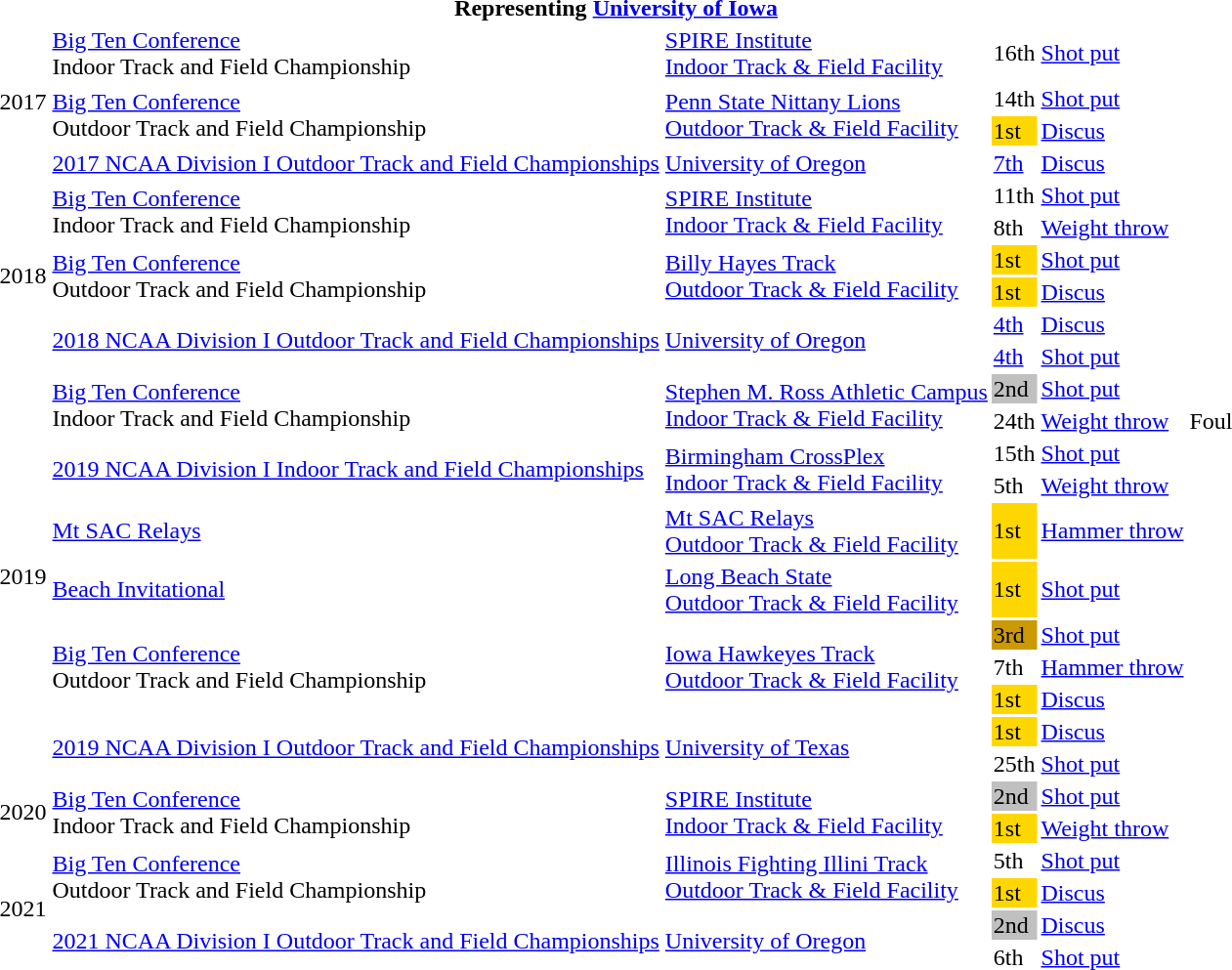<table>
<tr>
<th colspan="6">Representing <a href='#'>University of Iowa</a></th>
</tr>
<tr>
<td rowspan=4>2017</td>
<td><a href='#'>Big Ten Conference</a><br>Indoor Track and Field Championship</td>
<td><a href='#'>SPIRE Institute<br>Indoor Track & Field Facility</a></td>
<td>16th</td>
<td><a href='#'>Shot put</a></td>
<td></td>
</tr>
<tr>
<td rowspan=2><a href='#'>Big Ten Conference</a><br>Outdoor Track and Field Championship</td>
<td rowspan=2><a href='#'>Penn State Nittany Lions<br>Outdoor Track & Field Facility</a></td>
<td>14th</td>
<td><a href='#'>Shot put</a></td>
<td></td>
</tr>
<tr>
<td bgcolor=gold>1st</td>
<td><a href='#'>Discus</a></td>
<td></td>
</tr>
<tr>
<td><a href='#'>2017 NCAA Division I Outdoor Track and Field Championships</a></td>
<td><a href='#'>University of Oregon</a></td>
<td><a href='#'>7th</a></td>
<td><a href='#'>Discus</a></td>
<td><a href='#'></a></td>
</tr>
<tr>
<td rowspan=6>2018</td>
<td rowspan=2><a href='#'>Big Ten Conference</a><br>Indoor Track and Field Championship</td>
<td rowspan=2><a href='#'>SPIRE Institute<br>Indoor Track & Field Facility</a></td>
<td>11th</td>
<td><a href='#'>Shot put</a></td>
<td></td>
</tr>
<tr>
<td>8th</td>
<td><a href='#'>Weight throw</a></td>
<td></td>
</tr>
<tr>
<td rowspan=2><a href='#'>Big Ten Conference</a><br>Outdoor Track and Field Championship</td>
<td rowspan=2><a href='#'>Billy Hayes Track<br>Outdoor Track & Field Facility</a></td>
<td bgcolor=gold>1st</td>
<td><a href='#'>Shot put</a></td>
<td></td>
</tr>
<tr>
<td bgcolor=gold>1st</td>
<td><a href='#'>Discus</a></td>
<td></td>
</tr>
<tr>
<td rowspan=2><a href='#'>2018 NCAA Division I Outdoor Track and Field Championships</a></td>
<td rowspan=2><a href='#'>University of Oregon</a></td>
<td><a href='#'>4th</a></td>
<td><a href='#'>Discus</a></td>
<td><a href='#'></a></td>
</tr>
<tr>
<td><a href='#'>4th</a></td>
<td><a href='#'>Shot put</a></td>
<td><a href='#'></a></td>
</tr>
<tr>
<td rowspan=11>2019</td>
<td rowspan=2><a href='#'>Big Ten Conference</a><br>Indoor Track and Field Championship</td>
<td rowspan=2><a href='#'>Stephen M. Ross Athletic Campus<br>Indoor Track & Field Facility</a></td>
<td bgcolor=silver>2nd</td>
<td><a href='#'>Shot put</a></td>
<td></td>
</tr>
<tr>
<td>24th</td>
<td><a href='#'>Weight throw</a></td>
<td>Foul</td>
</tr>
<tr>
<td rowspan=2><a href='#'>2019 NCAA Division I Indoor Track and Field Championships</a></td>
<td rowspan=2><a href='#'>Birmingham CrossPlex<br>Indoor Track & Field Facility</a></td>
<td>15th</td>
<td><a href='#'>Shot put</a></td>
<td></td>
</tr>
<tr>
<td>5th</td>
<td><a href='#'>Weight throw</a></td>
<td></td>
</tr>
<tr>
<td rowspan=1><a href='#'>Mt SAC Relays</a></td>
<td rowspan=1><a href='#'>Mt SAC Relays<br>Outdoor Track & Field Facility</a></td>
<td bgcolor=gold>1st</td>
<td><a href='#'>Hammer throw</a></td>
<td></td>
</tr>
<tr>
<td rowspan=1><a href='#'>Beach Invitational</a></td>
<td rowspan=1><a href='#'>Long Beach State<br>Outdoor Track & Field Facility</a></td>
<td bgcolor=gold>1st</td>
<td><a href='#'>Shot put</a></td>
<td></td>
</tr>
<tr>
<td rowspan=3><a href='#'>Big Ten Conference</a><br>Outdoor Track and Field Championship</td>
<td rowspan=3><a href='#'>Iowa Hawkeyes Track<br>Outdoor Track & Field Facility</a></td>
<td bgcolor=cc9900>3rd</td>
<td><a href='#'>Shot put</a></td>
<td></td>
</tr>
<tr>
<td>7th</td>
<td><a href='#'>Hammer throw</a></td>
<td></td>
</tr>
<tr>
<td bgcolor=gold>1st</td>
<td><a href='#'>Discus</a></td>
<td></td>
</tr>
<tr>
<td rowspan=2><a href='#'>2019 NCAA Division I Outdoor Track and Field Championships</a></td>
<td rowspan=2><a href='#'>University of Texas</a></td>
<td bgcolor=gold>1st</td>
<td><a href='#'>Discus</a></td>
<td><a href='#'></a></td>
</tr>
<tr>
<td>25th</td>
<td><a href='#'>Shot put</a></td>
<td><a href='#'></a></td>
</tr>
<tr>
<td rowspan=2>2020</td>
<td rowspan=2><a href='#'>Big Ten Conference</a><br>Indoor Track and Field Championship</td>
<td rowspan=2><a href='#'>SPIRE Institute<br>Indoor Track & Field Facility</a></td>
<td bgcolor=silver>2nd</td>
<td><a href='#'>Shot put</a></td>
<td></td>
</tr>
<tr>
<td bgcolor=gold>1st</td>
<td><a href='#'>Weight throw</a></td>
<td></td>
</tr>
<tr>
<td rowspan=4>2021</td>
<td rowspan=2><a href='#'>Big Ten Conference</a><br>Outdoor Track and Field Championship</td>
<td rowspan=2><a href='#'>Illinois Fighting Illini Track<br>Outdoor Track & Field Facility</a></td>
<td>5th</td>
<td><a href='#'>Shot put</a></td>
<td></td>
</tr>
<tr>
<td bgcolor=gold>1st</td>
<td><a href='#'>Discus</a></td>
<td></td>
</tr>
<tr>
<td rowspan=2><a href='#'>2021 NCAA Division I Outdoor Track and Field Championships</a></td>
<td rowspan=2><a href='#'>University of Oregon</a></td>
<td bgcolor=silver>2nd</td>
<td><a href='#'>Discus</a></td>
<td><a href='#'></a></td>
</tr>
<tr>
<td>6th</td>
<td><a href='#'>Shot put</a></td>
<td><a href='#'></a></td>
</tr>
<tr>
</tr>
</table>
